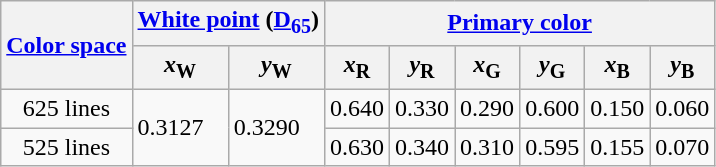<table class="wikitable">
<tr>
<th rowspan="2"><a href='#'>Color space</a></th>
<th colspan="2"><a href='#'>White point</a> (<a href='#'>D<sub>65</sub></a>)</th>
<th colspan="6"><a href='#'>Primary color</a></th>
</tr>
<tr>
<th><em>x</em><sub>W</sub></th>
<th><em>y</em><sub>W</sub></th>
<th><em>x</em><sub>R</sub></th>
<th><em>y</em><sub>R</sub></th>
<th><em>x</em><sub>G</sub></th>
<th><em>y</em><sub>G</sub></th>
<th><em>x</em><sub>B</sub></th>
<th><em>y</em><sub>B</sub></th>
</tr>
<tr>
<td align="center">625 lines</td>
<td rowspan=2>0.3127</td>
<td rowspan=2>0.3290</td>
<td>0.640</td>
<td>0.330</td>
<td>0.290</td>
<td>0.600</td>
<td>0.150</td>
<td>0.060</td>
</tr>
<tr>
<td align="center">525 lines</td>
<td>0.630</td>
<td>0.340</td>
<td>0.310</td>
<td>0.595</td>
<td>0.155</td>
<td>0.070</td>
</tr>
</table>
